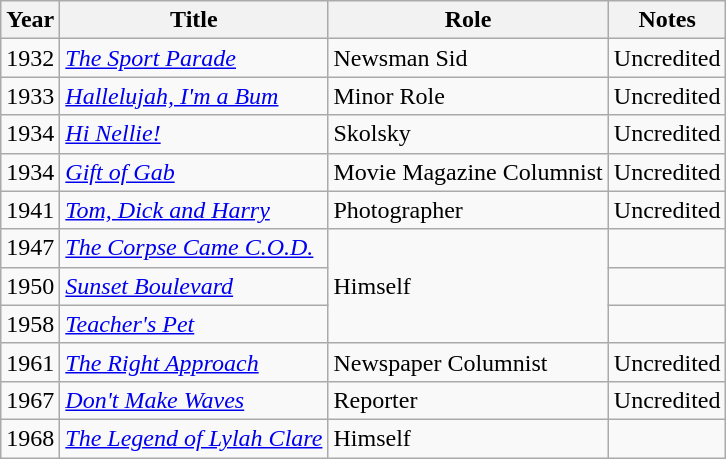<table class="wikitable">
<tr>
<th>Year</th>
<th>Title</th>
<th>Role</th>
<th>Notes</th>
</tr>
<tr>
<td>1932</td>
<td><em><a href='#'>The Sport Parade</a></em></td>
<td>Newsman Sid</td>
<td>Uncredited</td>
</tr>
<tr>
<td>1933</td>
<td><em><a href='#'>Hallelujah, I'm a Bum</a></em></td>
<td>Minor Role</td>
<td>Uncredited</td>
</tr>
<tr>
<td>1934</td>
<td><em><a href='#'>Hi Nellie!</a></em></td>
<td>Skolsky</td>
<td>Uncredited</td>
</tr>
<tr>
<td>1934</td>
<td><em><a href='#'>Gift of Gab</a></em></td>
<td>Movie Magazine Columnist</td>
<td>Uncredited</td>
</tr>
<tr>
<td>1941</td>
<td><em><a href='#'>Tom, Dick and Harry</a></em></td>
<td>Photographer</td>
<td>Uncredited</td>
</tr>
<tr>
<td>1947</td>
<td><em><a href='#'>The Corpse Came C.O.D.</a></em></td>
<td rowspan="3">Himself</td>
<td></td>
</tr>
<tr>
<td>1950</td>
<td><em><a href='#'>Sunset Boulevard</a></em></td>
<td></td>
</tr>
<tr>
<td>1958</td>
<td><em><a href='#'>Teacher's Pet</a></em></td>
<td></td>
</tr>
<tr>
<td>1961</td>
<td><em><a href='#'>The Right Approach</a></em></td>
<td>Newspaper Columnist</td>
<td>Uncredited</td>
</tr>
<tr>
<td>1967</td>
<td><em><a href='#'>Don't Make Waves</a></em></td>
<td>Reporter</td>
<td>Uncredited</td>
</tr>
<tr>
<td>1968</td>
<td><em><a href='#'>The Legend of Lylah Clare</a></em></td>
<td>Himself</td>
<td></td>
</tr>
</table>
